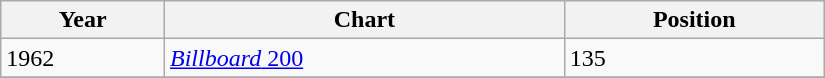<table class=wikitable width="550px">
<tr>
<th align="left">Year</th>
<th align="left">Chart</th>
<th align="left">Position</th>
</tr>
<tr>
<td align="left">1962</td>
<td align="left"><a href='#'><em>Billboard</em> 200</a></td>
<td align="left">135</td>
</tr>
<tr>
</tr>
</table>
